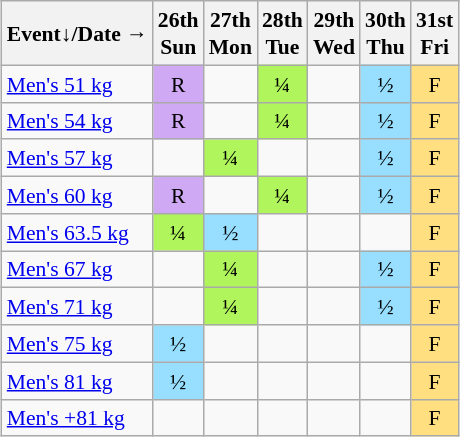<table class="wikitable" style="margin:0.5em auto; font-size:90%; line-height:1.25em; text-align:center;">
<tr>
<th>Event↓/Date →</th>
<th>26th<br>Sun</th>
<th>27th<br>Mon</th>
<th>28th<br>Tue</th>
<th>29th<br>Wed</th>
<th>30th<br>Thu</th>
<th>31st<br>Fri</th>
</tr>
<tr>
<td align="left"><a href='#'>Men's 51 kg</a></td>
<td bgcolor="#D0A9F5">R</td>
<td></td>
<td bgcolor="#AFF55B">¼</td>
<td></td>
<td bgcolor="#97DEFF">½</td>
<td bgcolor="#FFDF80">F</td>
</tr>
<tr>
<td align="left"><a href='#'>Men's 54 kg</a></td>
<td bgcolor="#D0A9F5">R</td>
<td></td>
<td bgcolor="#AFF55B">¼</td>
<td></td>
<td bgcolor="#97DEFF">½</td>
<td bgcolor="#FFDF80">F</td>
</tr>
<tr>
<td align="left"><a href='#'>Men's 57 kg</a></td>
<td></td>
<td bgcolor="#AFF55B">¼</td>
<td></td>
<td></td>
<td bgcolor="#97DEFF">½</td>
<td bgcolor="#FFDF80">F</td>
</tr>
<tr>
<td align="left"><a href='#'>Men's 60 kg</a></td>
<td bgcolor="#D0A9F5">R</td>
<td></td>
<td bgcolor="#AFF55B">¼</td>
<td></td>
<td bgcolor="#97DEFF">½</td>
<td bgcolor="#FFDF80">F</td>
</tr>
<tr>
<td align="left"><a href='#'>Men's 63.5 kg</a></td>
<td bgcolor="#AFF55B">¼</td>
<td bgcolor="#97DEFF">½</td>
<td></td>
<td></td>
<td></td>
<td bgcolor="#FFDF80">F</td>
</tr>
<tr>
<td align="left"><a href='#'>Men's 67 kg</a></td>
<td></td>
<td bgcolor="#AFF55B">¼</td>
<td></td>
<td></td>
<td bgcolor="#97DEFF">½</td>
<td bgcolor="#FFDF80">F</td>
</tr>
<tr>
<td align="left"><a href='#'>Men's 71 kg</a></td>
<td></td>
<td bgcolor="#AFF55B">¼</td>
<td></td>
<td></td>
<td bgcolor="#97DEFF">½</td>
<td bgcolor="#FFDF80">F</td>
</tr>
<tr>
<td align="left"><a href='#'>Men's 75 kg</a></td>
<td bgcolor="#97DEFF">½</td>
<td></td>
<td></td>
<td></td>
<td></td>
<td bgcolor="#FFDF80">F</td>
</tr>
<tr>
<td align="left"><a href='#'>Men's 81 kg</a></td>
<td bgcolor="#97DEFF">½</td>
<td></td>
<td></td>
<td></td>
<td></td>
<td bgcolor="#FFDF80">F</td>
</tr>
<tr>
<td align="left"><a href='#'>Men's +81 kg</a></td>
<td></td>
<td></td>
<td></td>
<td></td>
<td></td>
<td bgcolor="#FFDF80">F</td>
</tr>
</table>
